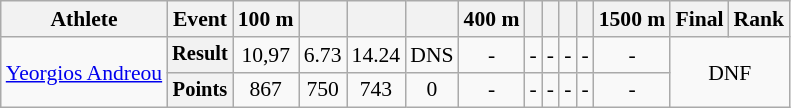<table class="wikitable" style="font-size:90%">
<tr>
<th>Athlete</th>
<th>Event</th>
<th>100 m</th>
<th></th>
<th></th>
<th></th>
<th>400 m</th>
<th></th>
<th></th>
<th></th>
<th></th>
<th>1500 m</th>
<th>Final</th>
<th>Rank</th>
</tr>
<tr align=center>
<td align=left rowspan=2><a href='#'>Yeorgios Andreou</a></td>
<th style="font-size:95%">Result</th>
<td>10,97</td>
<td>6.73</td>
<td>14.24</td>
<td>DNS</td>
<td>-</td>
<td>-</td>
<td>-</td>
<td>-</td>
<td>-</td>
<td>-</td>
<td colspan=2 rowspan=2 align="center">DNF</td>
</tr>
<tr align=center>
<th style="font-size:95%">Points</th>
<td>867</td>
<td>750</td>
<td>743</td>
<td>0</td>
<td>-</td>
<td>-</td>
<td>-</td>
<td>-</td>
<td>-</td>
<td>-</td>
</tr>
</table>
